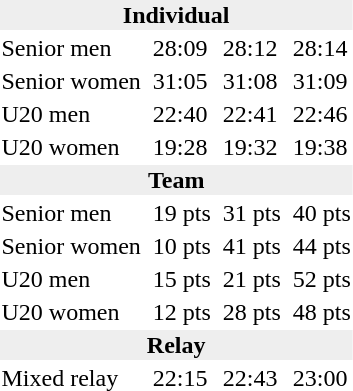<table>
<tr>
<td colspan=7 bgcolor=#eeeeee style=text-align:center;><strong>Individual</strong></td>
</tr>
<tr>
<td>Senior men<br></td>
<td></td>
<td>28:09</td>
<td></td>
<td>28:12</td>
<td></td>
<td>28:14</td>
</tr>
<tr>
<td>Senior women<br></td>
<td></td>
<td>31:05</td>
<td></td>
<td>31:08</td>
<td></td>
<td>31:09</td>
</tr>
<tr>
<td>U20 men<br></td>
<td></td>
<td>22:40</td>
<td></td>
<td>22:41</td>
<td></td>
<td>22:46</td>
</tr>
<tr>
<td>U20 women<br></td>
<td></td>
<td>19:28</td>
<td></td>
<td>19:32</td>
<td></td>
<td>19:38</td>
</tr>
<tr>
<td colspan=7 bgcolor=#eeeeee style=text-align:center;><strong>Team</strong></td>
</tr>
<tr>
<td>Senior men<br></td>
<td style="vertical-align:top;"><small></small></td>
<td>19 pts</td>
<td style="vertical-align:top;"><small></small></td>
<td>31 pts</td>
<td style="vertical-align:top;"><small></small></td>
<td>40 pts</td>
</tr>
<tr>
<td>Senior women<br></td>
<td style="vertical-align:top;"><small></small></td>
<td>10 pts</td>
<td style="vertical-align:top;"><small></small></td>
<td>41 pts</td>
<td style="vertical-align:top;"><small></small></td>
<td>44 pts</td>
</tr>
<tr>
<td>U20 men<br></td>
<td style="vertical-align:top;"><small></small></td>
<td>15 pts</td>
<td style="vertical-align:top;"><small></small></td>
<td>21 pts</td>
<td style="vertical-align:top;"><small></small></td>
<td>52 pts</td>
</tr>
<tr>
<td>U20 women<br></td>
<td style="vertical-align:top;"><small></small></td>
<td>12 pts</td>
<td style="vertical-align:top;"><small></small></td>
<td>28 pts</td>
<td style="vertical-align:top;"><small></small></td>
<td>48 pts</td>
</tr>
<tr>
<td colspan=7 bgcolor=#eeeeee style=text-align:center;><strong>Relay</strong></td>
</tr>
<tr>
<td>Mixed relay<br></td>
<td><small></small></td>
<td>22:15</td>
<td><small></small></td>
<td>22:43</td>
<td><small></small></td>
<td>23:00</td>
</tr>
</table>
